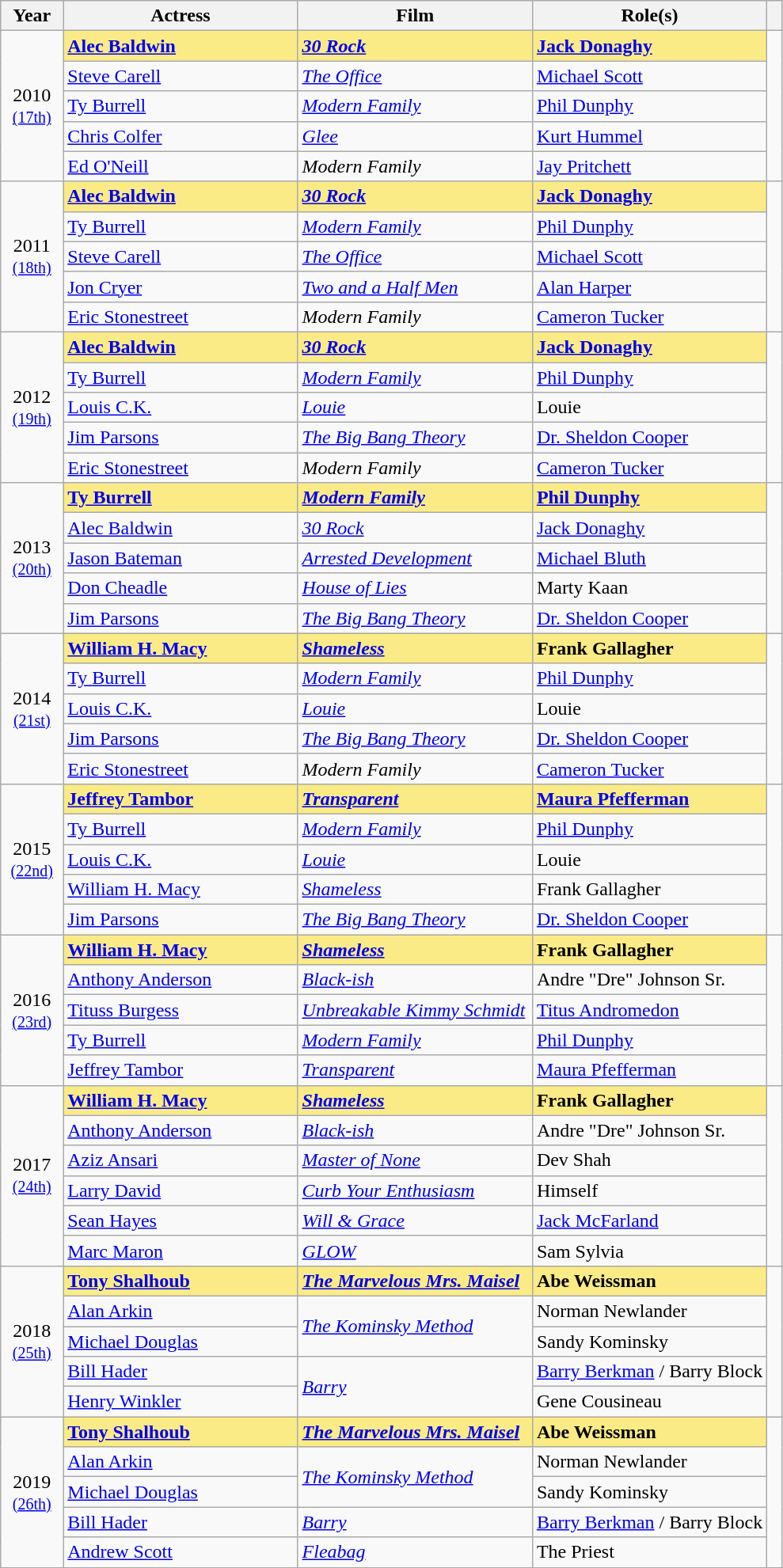<table class="wikitable sortable" style="text-align:left;">
<tr>
<th scope="col" style="width:8%;">Year</th>
<th scope="col" style="width:30%;">Actress</th>
<th scope="col" style="width:30%;">Film</th>
<th scope="col" style="width:30%;">Role(s)</th>
<th class=unsortable><strong></strong></th>
</tr>
<tr>
<td rowspan="5" align="center">2010<br><small><a href='#'>(17th)</a> </small></td>
<td style="background:#FAEB86;"><strong><a href='#'>Alec Baldwin</a></strong></td>
<td style="background:#FAEB86;"><strong><em><a href='#'>30 Rock</a></em></strong></td>
<td style="background:#FAEB86;"><strong><a href='#'>Jack Donaghy</a></strong></td>
<td rowspan=5></td>
</tr>
<tr>
<td><a href='#'>Steve Carell</a></td>
<td><em><a href='#'>The Office</a></em></td>
<td><a href='#'>Michael Scott</a></td>
</tr>
<tr>
<td><a href='#'>Ty Burrell</a></td>
<td><em><a href='#'>Modern Family</a></em></td>
<td><a href='#'>Phil Dunphy</a></td>
</tr>
<tr>
<td><a href='#'>Chris Colfer</a></td>
<td><em><a href='#'>Glee</a></em></td>
<td><a href='#'>Kurt Hummel</a></td>
</tr>
<tr>
<td><a href='#'>Ed O'Neill</a></td>
<td><em>Modern Family</em></td>
<td><a href='#'>Jay Pritchett</a></td>
</tr>
<tr>
<td rowspan="5" align="center">2011<br><small><a href='#'>(18th)</a> </small></td>
<td style="background:#FAEB86;"><strong><a href='#'>Alec Baldwin</a></strong></td>
<td style="background:#FAEB86;"><strong><em><a href='#'>30 Rock</a></em></strong></td>
<td style="background:#FAEB86;"><strong><a href='#'>Jack Donaghy</a></strong></td>
<td rowspan=5></td>
</tr>
<tr>
<td><a href='#'>Ty Burrell</a></td>
<td><em><a href='#'>Modern Family</a></em></td>
<td><a href='#'>Phil Dunphy</a></td>
</tr>
<tr>
<td><a href='#'>Steve Carell</a></td>
<td><em><a href='#'>The Office</a></em></td>
<td><a href='#'>Michael Scott</a></td>
</tr>
<tr>
<td><a href='#'>Jon Cryer</a></td>
<td><em><a href='#'>Two and a Half Men</a></em></td>
<td><a href='#'>Alan Harper</a></td>
</tr>
<tr>
<td><a href='#'>Eric Stonestreet</a></td>
<td><em>Modern Family</em></td>
<td><a href='#'>Cameron Tucker</a></td>
</tr>
<tr>
<td rowspan="5" align="center">2012<br><small><a href='#'>(19th)</a> </small></td>
<td style="background:#FAEB86;"><strong><a href='#'>Alec Baldwin</a></strong></td>
<td style="background:#FAEB86;"><strong><em><a href='#'>30 Rock</a></em></strong></td>
<td style="background:#FAEB86;"><strong><a href='#'>Jack Donaghy</a></strong></td>
<td rowspan=5></td>
</tr>
<tr>
<td><a href='#'>Ty Burrell</a></td>
<td><em><a href='#'>Modern Family</a></em></td>
<td><a href='#'>Phil Dunphy</a></td>
</tr>
<tr>
<td><a href='#'>Louis C.K.</a></td>
<td><em><a href='#'>Louie</a></em></td>
<td>Louie</td>
</tr>
<tr>
<td><a href='#'>Jim Parsons</a></td>
<td><em><a href='#'>The Big Bang Theory</a></em></td>
<td><a href='#'>Dr. Sheldon Cooper</a></td>
</tr>
<tr>
<td><a href='#'>Eric Stonestreet</a></td>
<td><em>Modern Family</em></td>
<td><a href='#'>Cameron Tucker</a></td>
</tr>
<tr>
<td rowspan="5" align="center">2013<br><small><a href='#'>(20th)</a> </small></td>
<td style="background:#FAEB86;"><strong><a href='#'>Ty Burrell</a></strong></td>
<td style="background:#FAEB86;"><strong><em><a href='#'>Modern Family</a></em></strong></td>
<td style="background:#FAEB86;"><strong><a href='#'>Phil Dunphy</a></strong></td>
<td rowspan=5></td>
</tr>
<tr>
<td><a href='#'>Alec Baldwin</a></td>
<td><em><a href='#'>30 Rock</a></em></td>
<td><a href='#'>Jack Donaghy</a></td>
</tr>
<tr>
<td><a href='#'>Jason Bateman</a></td>
<td><em><a href='#'>Arrested Development</a></em></td>
<td><a href='#'>Michael Bluth</a></td>
</tr>
<tr>
<td><a href='#'>Don Cheadle</a></td>
<td><em><a href='#'>House of Lies</a></em></td>
<td>Marty Kaan</td>
</tr>
<tr>
<td><a href='#'>Jim Parsons</a></td>
<td><em><a href='#'>The Big Bang Theory</a></em></td>
<td><a href='#'>Dr. Sheldon Cooper</a></td>
</tr>
<tr>
<td rowspan="5" align="center">2014<br><small><a href='#'>(21st)</a> </small></td>
<td style="background:#FAEB86;"><strong><a href='#'>William H. Macy</a></strong></td>
<td style="background:#FAEB86;"><strong><em><a href='#'>Shameless</a></em></strong></td>
<td style="background:#FAEB86;"><strong>Frank Gallagher</strong></td>
<td rowspan=5></td>
</tr>
<tr>
<td><a href='#'>Ty Burrell</a></td>
<td><em><a href='#'>Modern Family</a></em></td>
<td><a href='#'>Phil Dunphy</a></td>
</tr>
<tr>
<td><a href='#'>Louis C.K.</a></td>
<td><em><a href='#'>Louie</a></em></td>
<td>Louie</td>
</tr>
<tr>
<td><a href='#'>Jim Parsons</a></td>
<td><em><a href='#'>The Big Bang Theory</a></em></td>
<td><a href='#'>Dr. Sheldon Cooper</a></td>
</tr>
<tr>
<td><a href='#'>Eric Stonestreet</a></td>
<td><em>Modern Family</em></td>
<td><a href='#'>Cameron Tucker</a></td>
</tr>
<tr>
<td rowspan="5" align="center">2015<br><small><a href='#'>(22nd)</a> </small></td>
<td style="background:#FAEB86;"><strong><a href='#'>Jeffrey Tambor</a></strong></td>
<td style="background:#FAEB86;"><strong><em><a href='#'>Transparent</a></em></strong></td>
<td style="background:#FAEB86;"><strong><a href='#'>Maura Pfefferman</a></strong></td>
<td rowspan=5></td>
</tr>
<tr>
<td><a href='#'>Ty Burrell</a></td>
<td><em><a href='#'>Modern Family</a></em></td>
<td><a href='#'>Phil Dunphy</a></td>
</tr>
<tr>
<td><a href='#'>Louis C.K.</a></td>
<td><em><a href='#'>Louie</a></em></td>
<td>Louie</td>
</tr>
<tr>
<td><a href='#'>William H. Macy</a></td>
<td><em><a href='#'>Shameless</a></em></td>
<td>Frank Gallagher</td>
</tr>
<tr>
<td><a href='#'>Jim Parsons</a></td>
<td><em><a href='#'>The Big Bang Theory</a></em></td>
<td><a href='#'>Dr. Sheldon Cooper</a></td>
</tr>
<tr>
<td rowspan="5" align="center">2016<br><small><a href='#'>(23rd)</a> </small></td>
<td style="background:#FAEB86;"><strong><a href='#'>William H. Macy</a></strong></td>
<td style="background:#FAEB86;"><strong><em><a href='#'>Shameless</a></em></strong></td>
<td style="background:#FAEB86;"><strong>Frank Gallagher</strong></td>
<td rowspan=5></td>
</tr>
<tr>
<td><a href='#'>Anthony Anderson</a></td>
<td><em><a href='#'>Black-ish</a></em></td>
<td>Andre "Dre" Johnson Sr.</td>
</tr>
<tr>
<td><a href='#'>Tituss Burgess</a></td>
<td><em><a href='#'>Unbreakable Kimmy Schmidt</a></em></td>
<td><a href='#'>Titus Andromedon</a></td>
</tr>
<tr>
<td><a href='#'>Ty Burrell</a></td>
<td><em><a href='#'>Modern Family</a></em></td>
<td><a href='#'>Phil Dunphy</a></td>
</tr>
<tr>
<td><a href='#'>Jeffrey Tambor</a></td>
<td><em><a href='#'>Transparent</a></em></td>
<td><a href='#'>Maura Pfefferman</a></td>
</tr>
<tr>
<td rowspan="6" align="center">2017<br><small><a href='#'>(24th)</a> </small></td>
<td style="background:#FAEB86;"><strong><a href='#'>William H. Macy</a></strong></td>
<td style="background:#FAEB86;"><strong><em><a href='#'>Shameless</a></em></strong></td>
<td style="background:#FAEB86;"><strong>Frank Gallagher</strong></td>
<td rowspan=6></td>
</tr>
<tr>
<td><a href='#'>Anthony Anderson</a></td>
<td><em><a href='#'>Black-ish</a></em></td>
<td>Andre "Dre" Johnson Sr.</td>
</tr>
<tr>
<td><a href='#'>Aziz Ansari</a></td>
<td><em><a href='#'>Master of None</a></em></td>
<td>Dev Shah</td>
</tr>
<tr>
<td><a href='#'>Larry David</a></td>
<td><em><a href='#'>Curb Your Enthusiasm</a></em></td>
<td>Himself</td>
</tr>
<tr>
<td><a href='#'>Sean Hayes</a></td>
<td><em><a href='#'>Will & Grace</a></em></td>
<td><a href='#'>Jack McFarland</a></td>
</tr>
<tr>
<td><a href='#'>Marc Maron</a></td>
<td><em><a href='#'>GLOW</a></em></td>
<td>Sam Sylvia</td>
</tr>
<tr>
<td rowspan="5" align="center">2018<br><small><a href='#'>(25th)</a> </small></td>
<td style="background:#FAEB86;"><strong><a href='#'>Tony Shalhoub</a></strong></td>
<td style="background:#FAEB86;"><strong><em><a href='#'>The Marvelous Mrs. Maisel</a></em></strong></td>
<td style="background:#FAEB86;"><strong>Abe Weissman</strong></td>
<td rowspan=5></td>
</tr>
<tr>
<td><a href='#'>Alan Arkin</a></td>
<td rowspan="2"><em><a href='#'>The Kominsky Method</a></em></td>
<td>Norman Newlander</td>
</tr>
<tr>
<td><a href='#'>Michael Douglas</a></td>
<td>Sandy Kominsky</td>
</tr>
<tr>
<td><a href='#'>Bill Hader</a></td>
<td rowspan="2"><em><a href='#'>Barry</a></em></td>
<td><a href='#'>Barry Berkman</a> / Barry Block</td>
</tr>
<tr>
<td><a href='#'>Henry Winkler</a></td>
<td>Gene Cousineau</td>
</tr>
<tr>
<td rowspan="5" align="center">2019<br><small><a href='#'>(26th)</a> </small></td>
<td style="background:#FAEB86;"><strong><a href='#'>Tony Shalhoub</a></strong></td>
<td style="background:#FAEB86;"><strong><em><a href='#'>The Marvelous Mrs. Maisel</a></em></strong></td>
<td style="background:#FAEB86;"><strong>Abe Weissman</strong></td>
<td rowspan=5></td>
</tr>
<tr>
<td><a href='#'>Alan Arkin</a></td>
<td rowspan="2"><em><a href='#'>The Kominsky Method</a></em></td>
<td>Norman Newlander</td>
</tr>
<tr>
<td><a href='#'>Michael Douglas</a></td>
<td>Sandy Kominsky</td>
</tr>
<tr>
<td><a href='#'>Bill Hader</a></td>
<td><em><a href='#'>Barry</a></em></td>
<td><a href='#'>Barry Berkman</a> / Barry Block</td>
</tr>
<tr>
<td><a href='#'>Andrew Scott</a></td>
<td><em><a href='#'>Fleabag</a></em></td>
<td>The Priest</td>
</tr>
<tr>
</tr>
</table>
